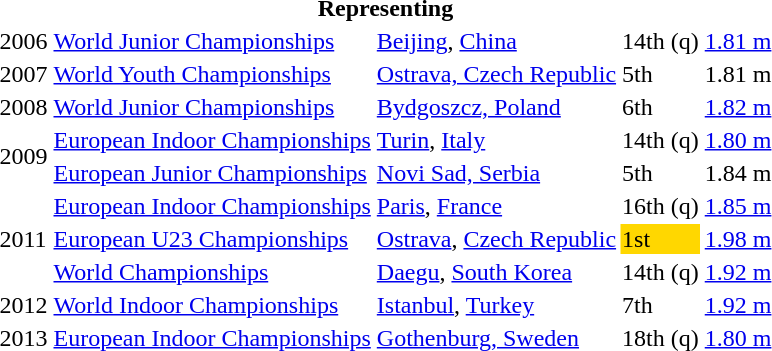<table>
<tr>
<th colspan="6">Representing </th>
</tr>
<tr>
<td>2006</td>
<td><a href='#'>World Junior Championships</a></td>
<td><a href='#'>Beijing</a>, <a href='#'>China</a></td>
<td>14th (q)</td>
<td><a href='#'>1.81 m</a></td>
</tr>
<tr>
<td>2007</td>
<td><a href='#'>World Youth Championships</a></td>
<td><a href='#'>Ostrava, Czech Republic</a></td>
<td>5th</td>
<td>1.81 m</td>
</tr>
<tr>
<td>2008</td>
<td><a href='#'>World Junior Championships</a></td>
<td><a href='#'>Bydgoszcz, Poland</a></td>
<td>6th</td>
<td><a href='#'>1.82 m</a></td>
</tr>
<tr>
<td rowspan=2>2009</td>
<td><a href='#'>European Indoor Championships</a></td>
<td><a href='#'>Turin</a>, <a href='#'>Italy</a></td>
<td>14th (q)</td>
<td><a href='#'>1.80 m</a></td>
</tr>
<tr>
<td><a href='#'>European Junior Championships</a></td>
<td><a href='#'>Novi Sad, Serbia</a></td>
<td>5th</td>
<td>1.84 m</td>
</tr>
<tr>
<td rowspan=3>2011</td>
<td><a href='#'>European Indoor Championships</a></td>
<td><a href='#'>Paris</a>, <a href='#'>France</a></td>
<td>16th (q)</td>
<td><a href='#'>1.85 m</a></td>
</tr>
<tr>
<td><a href='#'>European U23 Championships</a></td>
<td><a href='#'>Ostrava</a>, <a href='#'>Czech Republic</a></td>
<td bgcolor=gold>1st</td>
<td><a href='#'>1.98 m</a></td>
</tr>
<tr>
<td><a href='#'>World Championships</a></td>
<td><a href='#'>Daegu</a>, <a href='#'>South Korea</a></td>
<td>14th (q)</td>
<td><a href='#'>1.92 m</a></td>
</tr>
<tr>
<td>2012</td>
<td><a href='#'>World Indoor Championships</a></td>
<td><a href='#'>Istanbul</a>, <a href='#'>Turkey</a></td>
<td>7th</td>
<td><a href='#'>1.92 m</a></td>
</tr>
<tr>
<td>2013</td>
<td><a href='#'>European Indoor Championships</a></td>
<td><a href='#'>Gothenburg, Sweden</a></td>
<td>18th (q)</td>
<td><a href='#'>1.80 m</a></td>
</tr>
</table>
